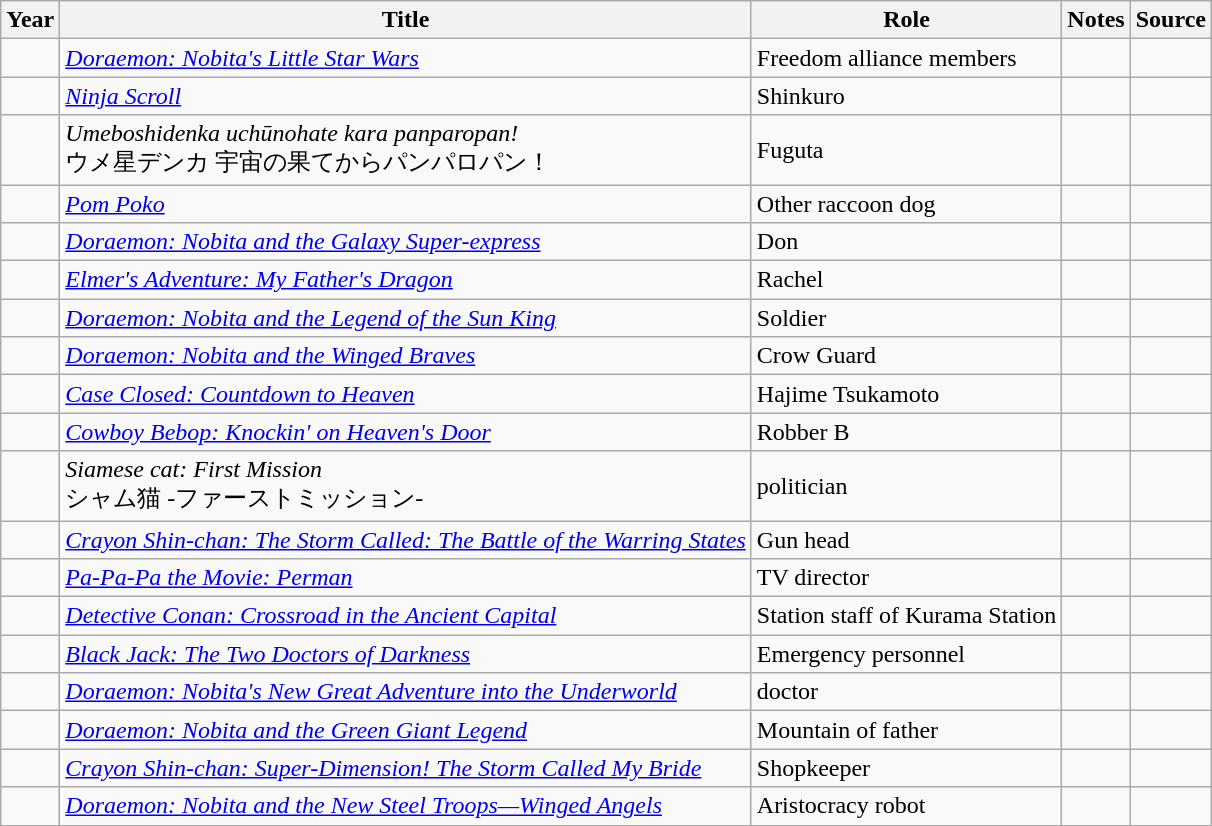<table class="wikitable sortable plainrowheaders">
<tr>
<th>Year</th>
<th>Title</th>
<th>Role</th>
<th class="unsortable">Notes</th>
<th class="unsortable">Source</th>
</tr>
<tr>
<td></td>
<td><em><a href='#'>Doraemon: Nobita's Little Star Wars</a></em></td>
<td>Freedom alliance members</td>
<td></td>
<td></td>
</tr>
<tr>
<td></td>
<td><em><a href='#'>Ninja Scroll</a></em></td>
<td>Shinkuro</td>
<td></td>
<td></td>
</tr>
<tr>
<td></td>
<td><em>Umeboshidenka uchūnohate kara panparopan!</em><br>ウメ星デンカ 宇宙の果てからパンパロパン！</td>
<td>Fuguta</td>
<td></td>
<td></td>
</tr>
<tr>
<td></td>
<td><em><a href='#'>Pom Poko</a></em></td>
<td>Other raccoon dog</td>
<td></td>
<td></td>
</tr>
<tr>
<td></td>
<td><em><a href='#'>Doraemon: Nobita and the Galaxy Super-express</a></em></td>
<td>Don</td>
<td></td>
<td></td>
</tr>
<tr>
<td></td>
<td><em><a href='#'>Elmer's Adventure: My Father's Dragon</a></em></td>
<td>Rachel</td>
<td></td>
<td></td>
</tr>
<tr>
<td></td>
<td><em><a href='#'>Doraemon: Nobita and the Legend of the Sun King</a></em></td>
<td>Soldier</td>
<td></td>
<td></td>
</tr>
<tr>
<td></td>
<td><em><a href='#'>Doraemon: Nobita and the Winged Braves</a></em></td>
<td>Crow Guard</td>
<td></td>
<td></td>
</tr>
<tr>
<td></td>
<td><em><a href='#'>Case Closed: Countdown to Heaven</a></em></td>
<td>Hajime Tsukamoto</td>
<td></td>
<td></td>
</tr>
<tr>
<td></td>
<td><em><a href='#'>Cowboy Bebop: Knockin' on Heaven's Door</a></em></td>
<td>Robber B</td>
<td></td>
<td></td>
</tr>
<tr>
<td></td>
<td><em>Siamese cat: First Mission</em><br>シャム猫 -ファーストミッション-</td>
<td>politician</td>
<td></td>
<td></td>
</tr>
<tr>
<td></td>
<td><em><a href='#'>Crayon Shin-chan: The Storm Called: The Battle of the Warring States</a></em></td>
<td>Gun head</td>
<td></td>
<td></td>
</tr>
<tr>
<td></td>
<td><em><a href='#'>Pa-Pa-Pa the Movie: Perman</a></em></td>
<td>TV director</td>
<td></td>
<td></td>
</tr>
<tr>
<td></td>
<td><em><a href='#'>Detective Conan: Crossroad in the Ancient Capital</a></em></td>
<td>Station staff of Kurama Station</td>
<td></td>
<td></td>
</tr>
<tr>
<td></td>
<td><em><a href='#'>Black Jack: The Two Doctors of Darkness</a></em></td>
<td>Emergency personnel</td>
<td></td>
<td></td>
</tr>
<tr>
<td></td>
<td><em><a href='#'>Doraemon: Nobita's New Great Adventure into the Underworld</a></em></td>
<td>doctor</td>
<td></td>
<td></td>
</tr>
<tr>
<td></td>
<td><em><a href='#'>Doraemon: Nobita and the Green Giant Legend</a></em></td>
<td>Mountain of father</td>
<td></td>
<td></td>
</tr>
<tr>
<td></td>
<td><em><a href='#'>Crayon Shin-chan: Super-Dimension! The Storm Called My Bride</a></em></td>
<td>Shopkeeper</td>
<td></td>
<td></td>
</tr>
<tr>
<td></td>
<td><em><a href='#'>Doraemon: Nobita and the New Steel Troops—Winged Angels</a></em></td>
<td>Aristocracy robot</td>
<td></td>
<td></td>
</tr>
<tr>
</tr>
</table>
